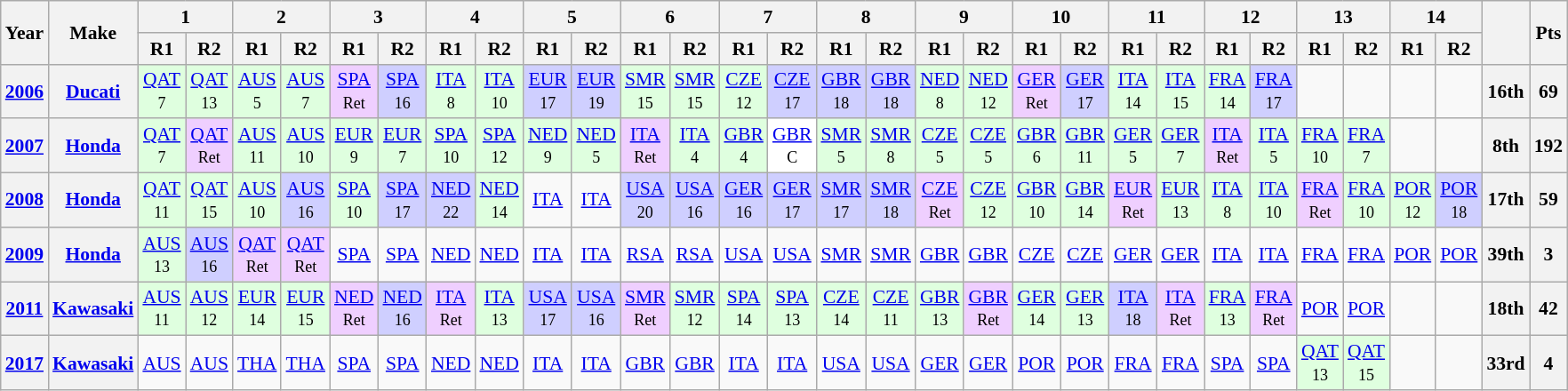<table class="wikitable" style="text-align:center; font-size:90%">
<tr>
<th valign="middle" rowspan=2>Year</th>
<th valign="middle" rowspan=2>Make</th>
<th colspan=2>1</th>
<th colspan=2>2</th>
<th colspan=2>3</th>
<th colspan=2>4</th>
<th colspan=2>5</th>
<th colspan=2>6</th>
<th colspan=2>7</th>
<th colspan=2>8</th>
<th colspan=2>9</th>
<th colspan=2>10</th>
<th colspan=2>11</th>
<th colspan=2>12</th>
<th colspan=2>13</th>
<th colspan=2>14</th>
<th rowspan=2></th>
<th rowspan=2>Pts</th>
</tr>
<tr>
<th>R1</th>
<th>R2</th>
<th>R1</th>
<th>R2</th>
<th>R1</th>
<th>R2</th>
<th>R1</th>
<th>R2</th>
<th>R1</th>
<th>R2</th>
<th>R1</th>
<th>R2</th>
<th>R1</th>
<th>R2</th>
<th>R1</th>
<th>R2</th>
<th>R1</th>
<th>R2</th>
<th>R1</th>
<th>R2</th>
<th>R1</th>
<th>R2</th>
<th>R1</th>
<th>R2</th>
<th>R1</th>
<th>R2</th>
<th>R1</th>
<th>R2</th>
</tr>
<tr>
<th><a href='#'>2006</a></th>
<th><a href='#'>Ducati</a></th>
<td style="background:#DFFFDF;"><a href='#'>QAT</a><br><small>7</small></td>
<td style="background:#DFFFDF;"><a href='#'>QAT</a><br><small>13</small></td>
<td style="background:#DFFFDF;"><a href='#'>AUS</a><br><small>5</small></td>
<td style="background:#DFFFDF;"><a href='#'>AUS</a><br><small>7</small></td>
<td style="background:#EFCFFF;"><a href='#'>SPA</a><br><small>Ret</small></td>
<td style="background:#CFCFFF;"><a href='#'>SPA</a><br><small>16</small></td>
<td style="background:#DFFFDF;"><a href='#'>ITA</a><br><small>8</small></td>
<td style="background:#DFFFDF;"><a href='#'>ITA</a><br><small>10</small></td>
<td style="background:#CFCFFF;"><a href='#'>EUR</a><br><small>17</small></td>
<td style="background:#CFCFFF;"><a href='#'>EUR</a><br><small>19</small></td>
<td style="background:#DFFFDF;"><a href='#'>SMR</a><br><small>15</small></td>
<td style="background:#DFFFDF;"><a href='#'>SMR</a><br><small>15</small></td>
<td style="background:#DFFFDF;"><a href='#'>CZE</a><br><small>12</small></td>
<td style="background:#CFCFFF;"><a href='#'>CZE</a><br><small>17</small></td>
<td style="background:#CFCFFF;"><a href='#'>GBR</a><br><small>18</small></td>
<td style="background:#CFCFFF;"><a href='#'>GBR</a><br><small>18</small></td>
<td style="background:#DFFFDF;"><a href='#'>NED</a><br><small>8</small></td>
<td style="background:#DFFFDF;"><a href='#'>NED</a><br><small>12</small></td>
<td style="background:#EFCFFF;"><a href='#'>GER</a><br><small>Ret</small></td>
<td style="background:#CFCFFF;"><a href='#'>GER</a><br><small>17</small></td>
<td style="background:#DFFFDF;"><a href='#'>ITA</a><br><small>14</small></td>
<td style="background:#DFFFDF;"><a href='#'>ITA</a><br><small>15</small></td>
<td style="background:#DFFFDF;"><a href='#'>FRA</a><br><small>14</small></td>
<td style="background:#CFCFFF;"><a href='#'>FRA</a><br><small>17</small></td>
<td></td>
<td></td>
<td></td>
<td></td>
<th>16th</th>
<th>69</th>
</tr>
<tr>
<th><a href='#'>2007</a></th>
<th><a href='#'>Honda</a></th>
<td style="background:#DFFFDF;"><a href='#'>QAT</a><br><small>7</small></td>
<td style="background:#EFCFFF;"><a href='#'>QAT</a><br><small>Ret</small></td>
<td style="background:#DFFFDF;"><a href='#'>AUS</a><br><small>11</small></td>
<td style="background:#DFFFDF;"><a href='#'>AUS</a><br><small>10</small></td>
<td style="background:#DFFFDF;"><a href='#'>EUR</a><br><small>9</small></td>
<td style="background:#DFFFDF;"><a href='#'>EUR</a><br><small>7</small></td>
<td style="background:#DFFFDF;"><a href='#'>SPA</a><br><small>10</small></td>
<td style="background:#DFFFDF;"><a href='#'>SPA</a><br><small>12</small></td>
<td style="background:#DFFFDF;"><a href='#'>NED</a><br><small>9</small></td>
<td style="background:#DFFFDF;"><a href='#'>NED</a><br><small>5</small></td>
<td style="background:#EFCFFF;"><a href='#'>ITA</a><br><small>Ret</small></td>
<td style="background:#DFFFDF;"><a href='#'>ITA</a><br><small>4</small></td>
<td style="background:#DFFFDF;"><a href='#'>GBR</a><br><small>4</small></td>
<td style="background:#FFFFFF;"><a href='#'>GBR</a><br><small>C</small></td>
<td style="background:#DFFFDF;"><a href='#'>SMR</a><br><small>5</small></td>
<td style="background:#DFFFDF;"><a href='#'>SMR</a><br><small>8</small></td>
<td style="background:#DFFFDF;"><a href='#'>CZE</a><br><small>5</small></td>
<td style="background:#DFFFDF;"><a href='#'>CZE</a><br><small>5</small></td>
<td style="background:#DFFFDF;"><a href='#'>GBR</a><br><small>6</small></td>
<td style="background:#DFFFDF;"><a href='#'>GBR</a><br><small>11</small></td>
<td style="background:#DFFFDF;"><a href='#'>GER</a><br><small>5</small></td>
<td style="background:#DFFFDF;"><a href='#'>GER</a><br><small>7</small></td>
<td style="background:#EFCFFF;"><a href='#'>ITA</a><br><small>Ret</small></td>
<td style="background:#DFFFDF;"><a href='#'>ITA</a><br><small>5</small></td>
<td style="background:#DFFFDF;"><a href='#'>FRA</a><br><small>10</small></td>
<td style="background:#DFFFDF;"><a href='#'>FRA</a><br><small>7</small></td>
<td></td>
<td></td>
<th>8th</th>
<th>192</th>
</tr>
<tr>
<th><a href='#'>2008</a></th>
<th><a href='#'>Honda</a></th>
<td style="background:#DFFFDF;"><a href='#'>QAT</a><br><small>11</small></td>
<td style="background:#DFFFDF;"><a href='#'>QAT</a><br><small>15</small></td>
<td style="background:#DFFFDF;"><a href='#'>AUS</a><br><small>10</small></td>
<td style="background:#CFCFFF;"><a href='#'>AUS</a><br><small>16</small></td>
<td style="background:#DFFFDF;"><a href='#'>SPA</a><br><small>10</small></td>
<td style="background:#CFCFFF;"><a href='#'>SPA</a><br><small>17</small></td>
<td style="background:#CFCFFF;"><a href='#'>NED</a><br><small>22</small></td>
<td style="background:#DFFFDF;"><a href='#'>NED</a><br><small>14</small></td>
<td><a href='#'>ITA</a></td>
<td><a href='#'>ITA</a></td>
<td style="background:#CFCFFF;"><a href='#'>USA</a><br><small>20</small></td>
<td style="background:#CFCFFF;"><a href='#'>USA</a><br><small>16</small></td>
<td style="background:#CFCFFF;"><a href='#'>GER</a><br><small>16</small></td>
<td style="background:#CFCFFF;"><a href='#'>GER</a><br><small>17</small></td>
<td style="background:#CFCFFF;"><a href='#'>SMR</a><br><small>17</small></td>
<td style="background:#CFCFFF;"><a href='#'>SMR</a><br><small>18</small></td>
<td style="background:#EFCFFF;"><a href='#'>CZE</a><br><small>Ret</small></td>
<td style="background:#DFFFDF;"><a href='#'>CZE</a><br><small>12</small></td>
<td style="background:#DFFFDF;"><a href='#'>GBR</a><br><small>10</small></td>
<td style="background:#DFFFDF;"><a href='#'>GBR</a><br><small>14</small></td>
<td style="background:#EFCFFF;"><a href='#'>EUR</a><br><small>Ret</small></td>
<td style="background:#DFFFDF;"><a href='#'>EUR</a><br><small>13</small></td>
<td style="background:#DFFFDF;"><a href='#'>ITA</a><br><small>8</small></td>
<td style="background:#DFFFDF;"><a href='#'>ITA</a><br><small>10</small></td>
<td style="background:#EFCFFF;"><a href='#'>FRA</a><br><small>Ret</small></td>
<td style="background:#DFFFDF;"><a href='#'>FRA</a><br><small>10</small></td>
<td style="background:#DFFFDF;"><a href='#'>POR</a><br><small>12</small></td>
<td style="background:#CFCFFF;"><a href='#'>POR</a><br><small>18</small></td>
<th>17th</th>
<th>59</th>
</tr>
<tr>
<th><a href='#'>2009</a></th>
<th><a href='#'>Honda</a></th>
<td style="background:#DFFFDF;"><a href='#'>AUS</a><br><small>13</small></td>
<td style="background:#CFCFFF;"><a href='#'>AUS</a><br><small>16</small></td>
<td style="background:#EFCFFF;"><a href='#'>QAT</a><br><small>Ret</small></td>
<td style="background:#EFCFFF;"><a href='#'>QAT</a><br><small>Ret</small></td>
<td><a href='#'>SPA</a></td>
<td><a href='#'>SPA</a></td>
<td><a href='#'>NED</a></td>
<td><a href='#'>NED</a></td>
<td><a href='#'>ITA</a></td>
<td><a href='#'>ITA</a></td>
<td><a href='#'>RSA</a></td>
<td><a href='#'>RSA</a></td>
<td><a href='#'>USA</a></td>
<td><a href='#'>USA</a></td>
<td><a href='#'>SMR</a></td>
<td><a href='#'>SMR</a></td>
<td><a href='#'>GBR</a></td>
<td><a href='#'>GBR</a></td>
<td><a href='#'>CZE</a></td>
<td><a href='#'>CZE</a></td>
<td><a href='#'>GER</a></td>
<td><a href='#'>GER</a></td>
<td><a href='#'>ITA</a></td>
<td><a href='#'>ITA</a></td>
<td><a href='#'>FRA</a></td>
<td><a href='#'>FRA</a></td>
<td><a href='#'>POR</a></td>
<td><a href='#'>POR</a></td>
<th>39th</th>
<th>3</th>
</tr>
<tr>
<th><a href='#'>2011</a></th>
<th><a href='#'>Kawasaki</a></th>
<td style="background:#DFFFDF;"><a href='#'>AUS</a><br><small>11</small></td>
<td style="background:#DFFFDF;"><a href='#'>AUS</a><br><small>12</small></td>
<td style="background:#DFFFDF;"><a href='#'>EUR</a><br><small>14</small></td>
<td style="background:#DFFFDF;"><a href='#'>EUR</a><br><small>15</small></td>
<td style="background:#EFCFFF;"><a href='#'>NED</a><br><small>Ret</small></td>
<td style="background:#CFCFFF;"><a href='#'>NED</a><br><small>16</small></td>
<td style="background:#EFCFFF;"><a href='#'>ITA</a><br><small>Ret</small></td>
<td style="background:#DFFFDF;"><a href='#'>ITA</a><br><small>13</small></td>
<td style="background:#CFCFFF;"><a href='#'>USA</a><br><small>17</small></td>
<td style="background:#CFCFFF;"><a href='#'>USA</a><br><small>16</small></td>
<td style="background:#EFCFFF;"><a href='#'>SMR</a><br><small>Ret</small></td>
<td style="background:#DFFFDF;"><a href='#'>SMR</a><br><small>12</small></td>
<td style="background:#DFFFDF;"><a href='#'>SPA</a><br><small>14</small></td>
<td style="background:#DFFFDF;"><a href='#'>SPA</a><br><small>13</small></td>
<td style="background:#DFFFDF;"><a href='#'>CZE</a><br><small>14</small></td>
<td style="background:#DFFFDF;"><a href='#'>CZE</a><br><small>11</small></td>
<td style="background:#DFFFDF;"><a href='#'>GBR</a><br><small>13</small></td>
<td style="background:#EFCFFF;"><a href='#'>GBR</a><br><small>Ret</small></td>
<td style="background:#DFFFDF;"><a href='#'>GER</a><br><small>14</small></td>
<td style="background:#DFFFDF;"><a href='#'>GER</a><br><small>13</small></td>
<td style="background:#CFCFFF;"><a href='#'>ITA</a><br><small>18</small></td>
<td style="background:#EFCFFF;"><a href='#'>ITA</a><br><small>Ret</small></td>
<td style="background:#DFFFDF;"><a href='#'>FRA</a><br><small>13</small></td>
<td style="background:#EFCFFF;"><a href='#'>FRA</a><br><small>Ret</small></td>
<td><a href='#'>POR</a></td>
<td><a href='#'>POR</a></td>
<td></td>
<td></td>
<th>18th</th>
<th>42</th>
</tr>
<tr>
<th><a href='#'>2017</a></th>
<th><a href='#'>Kawasaki</a></th>
<td><a href='#'>AUS</a></td>
<td><a href='#'>AUS</a></td>
<td><a href='#'>THA</a></td>
<td><a href='#'>THA</a></td>
<td><a href='#'>SPA</a></td>
<td><a href='#'>SPA</a></td>
<td><a href='#'>NED</a></td>
<td><a href='#'>NED</a></td>
<td><a href='#'>ITA</a></td>
<td><a href='#'>ITA</a></td>
<td><a href='#'>GBR</a></td>
<td><a href='#'>GBR</a></td>
<td><a href='#'>ITA</a></td>
<td><a href='#'>ITA</a></td>
<td><a href='#'>USA</a></td>
<td><a href='#'>USA</a></td>
<td><a href='#'>GER</a></td>
<td><a href='#'>GER</a></td>
<td><a href='#'>POR</a></td>
<td><a href='#'>POR</a></td>
<td><a href='#'>FRA</a></td>
<td><a href='#'>FRA</a></td>
<td><a href='#'>SPA</a></td>
<td><a href='#'>SPA</a></td>
<td style="background:#DFFFDF;"><a href='#'>QAT</a><br><small>13</small></td>
<td style="background:#DFFFDF;"><a href='#'>QAT</a><br><small>15</small></td>
<td></td>
<td></td>
<th>33rd</th>
<th>4</th>
</tr>
</table>
